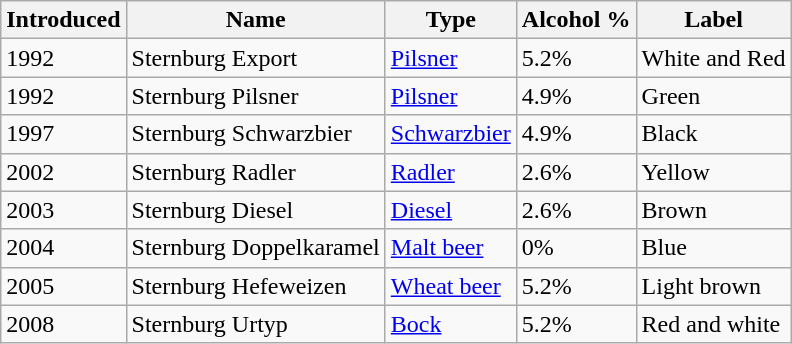<table class="sortable wikitable">
<tr>
<th>Introduced</th>
<th>Name</th>
<th>Type</th>
<th>Alcohol %</th>
<th>Label</th>
</tr>
<tr>
<td>1992</td>
<td>Sternburg Export</td>
<td><a href='#'>Pilsner</a></td>
<td>5.2%</td>
<td>White and Red</td>
</tr>
<tr>
<td>1992</td>
<td>Sternburg Pilsner</td>
<td><a href='#'>Pilsner</a></td>
<td>4.9%</td>
<td>Green</td>
</tr>
<tr>
<td>1997</td>
<td>Sternburg Schwarzbier</td>
<td><a href='#'>Schwarzbier</a></td>
<td>4.9%</td>
<td>Black</td>
</tr>
<tr>
<td>2002</td>
<td>Sternburg Radler</td>
<td><a href='#'>Radler</a></td>
<td>2.6%</td>
<td>Yellow</td>
</tr>
<tr>
<td>2003</td>
<td>Sternburg Diesel</td>
<td><a href='#'>Diesel</a></td>
<td>2.6%</td>
<td>Brown</td>
</tr>
<tr>
<td>2004</td>
<td>Sternburg Doppelkaramel</td>
<td><a href='#'>Malt beer</a></td>
<td>0%</td>
<td>Blue</td>
</tr>
<tr>
<td>2005</td>
<td>Sternburg Hefeweizen</td>
<td><a href='#'>Wheat beer</a></td>
<td>5.2%</td>
<td>Light brown</td>
</tr>
<tr>
<td>2008</td>
<td>Sternburg Urtyp</td>
<td><a href='#'>Bock</a></td>
<td>5.2%</td>
<td>Red and white</td>
</tr>
</table>
